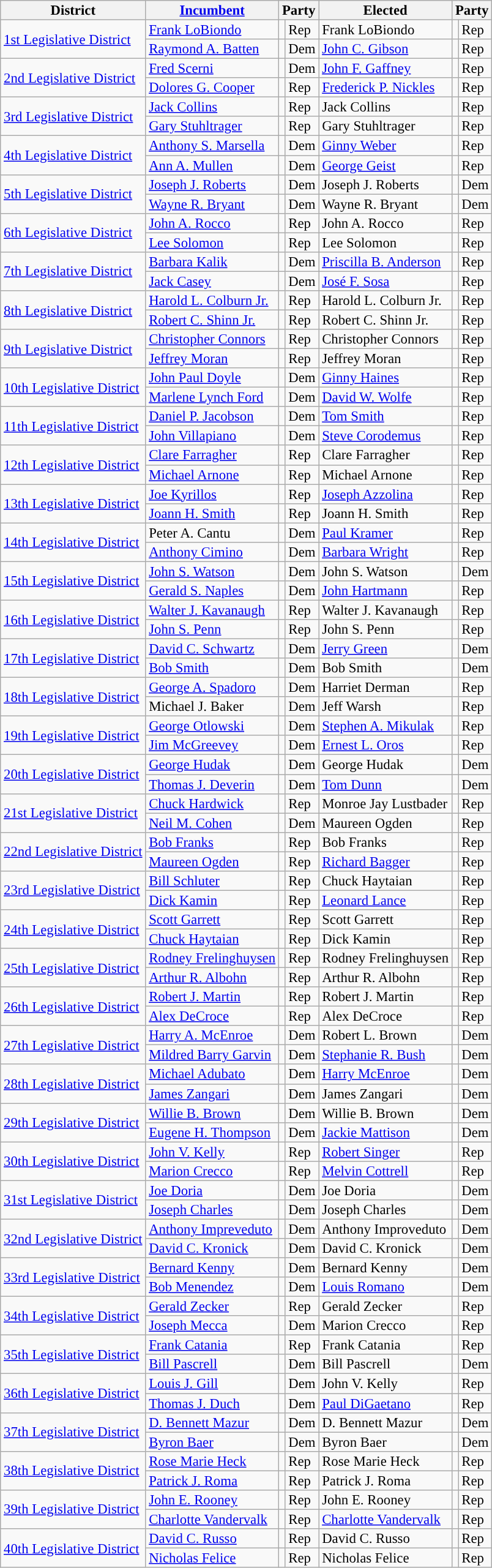<table class="sortable wikitable" style="font-size:95%;line-height:14px;">
<tr>
<th>District</th>
<th class="unsortable"><a href='#'>Incumbent</a></th>
<th colspan="2">Party</th>
<th class="unsortable">Elected</th>
<th colspan="2">Party</th>
</tr>
<tr>
<td rowspan="2"><a href='#'>1st Legislative District</a></td>
<td><a href='#'>Frank LoBiondo</a></td>
<td style="background:"></td>
<td>Rep</td>
<td>Frank LoBiondo</td>
<td style="background:"></td>
<td>Rep</td>
</tr>
<tr>
<td><a href='#'>Raymond A. Batten</a></td>
<td style="background:"></td>
<td>Dem</td>
<td><a href='#'>John C. Gibson</a></td>
<td style="background:"></td>
<td>Rep</td>
</tr>
<tr>
<td rowspan="2"><a href='#'>2nd Legislative District</a></td>
<td><a href='#'>Fred Scerni</a></td>
<td style="background:"></td>
<td>Dem</td>
<td><a href='#'>John F. Gaffney</a></td>
<td style="background:"></td>
<td>Rep</td>
</tr>
<tr>
<td><a href='#'>Dolores G. Cooper</a></td>
<td style="background:"></td>
<td>Rep</td>
<td><a href='#'>Frederick P. Nickles</a></td>
<td style="background:"></td>
<td>Rep</td>
</tr>
<tr>
<td rowspan="2"><a href='#'>3rd Legislative District</a></td>
<td><a href='#'>Jack Collins</a></td>
<td style="background:"></td>
<td>Rep</td>
<td>Jack Collins</td>
<td style="background:"></td>
<td>Rep</td>
</tr>
<tr>
<td><a href='#'>Gary Stuhltrager</a></td>
<td style="background:"></td>
<td>Rep</td>
<td>Gary Stuhltrager</td>
<td style="background:"></td>
<td>Rep</td>
</tr>
<tr>
<td rowspan="2"><a href='#'>4th Legislative District</a></td>
<td><a href='#'>Anthony S. Marsella</a></td>
<td style="background:"></td>
<td>Dem</td>
<td><a href='#'>Ginny Weber</a></td>
<td style="background:"></td>
<td>Rep</td>
</tr>
<tr>
<td><a href='#'>Ann A. Mullen</a></td>
<td style="background:"></td>
<td>Dem</td>
<td><a href='#'>George Geist</a></td>
<td style="background:"></td>
<td>Rep</td>
</tr>
<tr>
<td rowspan="2"><a href='#'>5th Legislative District</a></td>
<td><a href='#'>Joseph J. Roberts</a></td>
<td style="background:"></td>
<td>Dem</td>
<td>Joseph J. Roberts</td>
<td style="background:"></td>
<td>Dem</td>
</tr>
<tr>
<td><a href='#'>Wayne R. Bryant</a></td>
<td style="background:"></td>
<td>Dem</td>
<td>Wayne R. Bryant</td>
<td style="background:"></td>
<td>Dem</td>
</tr>
<tr>
<td rowspan="2"><a href='#'>6th Legislative District</a></td>
<td><a href='#'>John A. Rocco</a></td>
<td style="background:"></td>
<td>Rep</td>
<td>John A. Rocco</td>
<td style="background:"></td>
<td>Rep</td>
</tr>
<tr>
<td><a href='#'>Lee Solomon</a></td>
<td style="background:"></td>
<td>Rep</td>
<td>Lee Solomon</td>
<td style="background:"></td>
<td>Rep</td>
</tr>
<tr>
<td rowspan="2"><a href='#'>7th Legislative District</a></td>
<td><a href='#'>Barbara Kalik</a></td>
<td style="background:"></td>
<td>Dem</td>
<td><a href='#'>Priscilla B. Anderson</a></td>
<td style="background:"></td>
<td>Rep</td>
</tr>
<tr>
<td><a href='#'>Jack Casey</a></td>
<td style="background:"></td>
<td>Dem</td>
<td><a href='#'>José F. Sosa</a></td>
<td style="background:"></td>
<td>Rep</td>
</tr>
<tr>
<td rowspan="2"><a href='#'>8th Legislative District</a></td>
<td><a href='#'>Harold L. Colburn Jr.</a></td>
<td style="background:"></td>
<td>Rep</td>
<td>Harold L. Colburn Jr.</td>
<td style="background:"></td>
<td>Rep</td>
</tr>
<tr>
<td><a href='#'>Robert C. Shinn Jr.</a></td>
<td style="background:"></td>
<td>Rep</td>
<td>Robert C. Shinn Jr.</td>
<td style="background:"></td>
<td>Rep</td>
</tr>
<tr>
<td rowspan="2"><a href='#'>9th Legislative District</a></td>
<td><a href='#'>Christopher Connors</a></td>
<td style="background:"></td>
<td>Rep</td>
<td>Christopher Connors</td>
<td style="background:"></td>
<td>Rep</td>
</tr>
<tr>
<td><a href='#'>Jeffrey Moran</a></td>
<td style="background:"></td>
<td>Rep</td>
<td>Jeffrey Moran</td>
<td style="background:"></td>
<td>Rep</td>
</tr>
<tr>
<td rowspan="2"><a href='#'>10th Legislative District</a></td>
<td><a href='#'>John Paul Doyle</a></td>
<td style="background:"></td>
<td>Dem</td>
<td><a href='#'>Ginny Haines</a></td>
<td style="background:"></td>
<td>Rep</td>
</tr>
<tr>
<td><a href='#'>Marlene Lynch Ford</a></td>
<td style="background:"></td>
<td>Dem</td>
<td><a href='#'>David W. Wolfe</a></td>
<td style="background:"></td>
<td>Rep</td>
</tr>
<tr>
<td rowspan="2"><a href='#'>11th Legislative District</a></td>
<td><a href='#'>Daniel P. Jacobson</a></td>
<td style="background:"></td>
<td>Dem</td>
<td><a href='#'>Tom Smith</a></td>
<td style="background:"></td>
<td>Rep</td>
</tr>
<tr>
<td><a href='#'>John Villapiano</a></td>
<td style="background:"></td>
<td>Dem</td>
<td><a href='#'>Steve Corodemus</a></td>
<td style="background:"></td>
<td>Rep</td>
</tr>
<tr>
<td rowspan="2"><a href='#'>12th Legislative District</a></td>
<td><a href='#'>Clare Farragher</a></td>
<td style="background:"></td>
<td>Rep</td>
<td>Clare Farragher</td>
<td style="background:"></td>
<td>Rep</td>
</tr>
<tr>
<td><a href='#'>Michael Arnone</a></td>
<td style="background:"></td>
<td>Rep</td>
<td>Michael Arnone</td>
<td style="background:"></td>
<td>Rep</td>
</tr>
<tr>
<td rowspan="2"><a href='#'>13th Legislative District</a></td>
<td><a href='#'>Joe Kyrillos</a></td>
<td style="background:"></td>
<td>Rep</td>
<td><a href='#'>Joseph Azzolina</a></td>
<td style="background:"></td>
<td>Rep</td>
</tr>
<tr>
<td><a href='#'>Joann H. Smith</a></td>
<td style="background:"></td>
<td>Rep</td>
<td>Joann H. Smith</td>
<td style="background:"></td>
<td>Rep</td>
</tr>
<tr>
<td rowspan="2"><a href='#'>14th Legislative District</a></td>
<td>Peter A. Cantu</td>
<td style="background:"></td>
<td>Dem</td>
<td><a href='#'>Paul Kramer</a></td>
<td style="background:"></td>
<td>Rep</td>
</tr>
<tr>
<td><a href='#'>Anthony Cimino</a></td>
<td style="background:"></td>
<td>Dem</td>
<td><a href='#'>Barbara Wright</a></td>
<td style="background:"></td>
<td>Rep</td>
</tr>
<tr>
<td rowspan="2"><a href='#'>15th Legislative District</a></td>
<td><a href='#'>John S. Watson</a></td>
<td style="background:"></td>
<td>Dem</td>
<td>John S. Watson</td>
<td style="background:"></td>
<td>Dem</td>
</tr>
<tr>
<td><a href='#'>Gerald S. Naples</a></td>
<td style="background:"></td>
<td>Dem</td>
<td><a href='#'>John Hartmann</a></td>
<td style="background:"></td>
<td>Rep</td>
</tr>
<tr>
<td rowspan="2"><a href='#'>16th Legislative District</a></td>
<td><a href='#'>Walter J. Kavanaugh</a></td>
<td style="background:"></td>
<td>Rep</td>
<td>Walter J. Kavanaugh</td>
<td style="background:"></td>
<td>Rep</td>
</tr>
<tr>
<td><a href='#'>John S. Penn</a></td>
<td style="background:"></td>
<td>Rep</td>
<td>John S. Penn</td>
<td style="background:"></td>
<td>Rep</td>
</tr>
<tr>
<td rowspan="2"><a href='#'>17th Legislative District</a></td>
<td><a href='#'>David C. Schwartz</a></td>
<td style="background:"></td>
<td>Dem</td>
<td><a href='#'>Jerry Green</a></td>
<td style="background:"></td>
<td>Dem</td>
</tr>
<tr>
<td><a href='#'>Bob Smith</a></td>
<td style="background:"></td>
<td>Dem</td>
<td>Bob Smith</td>
<td style="background:"></td>
<td>Dem</td>
</tr>
<tr>
<td rowspan="2"><a href='#'>18th Legislative District</a></td>
<td><a href='#'>George A. Spadoro</a></td>
<td style="background:"></td>
<td>Dem</td>
<td>Harriet Derman</td>
<td style="background:"></td>
<td>Rep</td>
</tr>
<tr>
<td>Michael J. Baker</td>
<td style="background:"></td>
<td>Dem</td>
<td>Jeff Warsh</td>
<td style="background:"></td>
<td>Rep</td>
</tr>
<tr>
<td rowspan="2"><a href='#'>19th Legislative District</a></td>
<td><a href='#'>George Otlowski</a></td>
<td style="background:"></td>
<td>Dem</td>
<td><a href='#'>Stephen A. Mikulak</a></td>
<td style="background:"></td>
<td>Rep</td>
</tr>
<tr>
<td><a href='#'>Jim McGreevey</a></td>
<td style="background:"></td>
<td>Dem</td>
<td><a href='#'>Ernest L. Oros</a></td>
<td style="background:"></td>
<td>Rep</td>
</tr>
<tr>
<td rowspan="2"><a href='#'>20th Legislative District</a></td>
<td><a href='#'>George Hudak</a></td>
<td style="background:"></td>
<td>Dem</td>
<td>George Hudak</td>
<td style="background:"></td>
<td>Dem</td>
</tr>
<tr>
<td><a href='#'>Thomas J. Deverin</a></td>
<td style="background:"></td>
<td>Dem</td>
<td><a href='#'>Tom Dunn</a></td>
<td style="background:"></td>
<td>Dem</td>
</tr>
<tr>
<td rowspan="2"><a href='#'>21st Legislative District</a></td>
<td><a href='#'>Chuck Hardwick</a></td>
<td style="background:"></td>
<td>Rep</td>
<td>Monroe Jay Lustbader</td>
<td style="background:"></td>
<td>Rep</td>
</tr>
<tr>
<td><a href='#'>Neil M. Cohen</a></td>
<td style="background:"></td>
<td>Dem</td>
<td>Maureen Ogden</td>
<td style="background:"></td>
<td>Rep</td>
</tr>
<tr>
<td rowspan="2"><a href='#'>22nd Legislative District</a></td>
<td><a href='#'>Bob Franks</a></td>
<td style="background:"></td>
<td>Rep</td>
<td>Bob Franks</td>
<td style="background:"></td>
<td>Rep</td>
</tr>
<tr>
<td><a href='#'>Maureen Ogden</a></td>
<td style="background:"></td>
<td>Rep</td>
<td><a href='#'>Richard Bagger</a></td>
<td style="background:"></td>
<td>Rep</td>
</tr>
<tr>
<td rowspan="2"><a href='#'>23rd Legislative District</a></td>
<td><a href='#'>Bill Schluter</a><a href='#'></a></td>
<td style="background:"></td>
<td>Rep</td>
<td>Chuck Haytaian</td>
<td style="background:"></td>
<td>Rep</td>
</tr>
<tr>
<td><a href='#'>Dick Kamin</a></td>
<td style="background:"></td>
<td>Rep</td>
<td><a href='#'>Leonard Lance</a></td>
<td style="background:"></td>
<td>Rep</td>
</tr>
<tr>
<td rowspan="2"><a href='#'>24th Legislative District</a></td>
<td><a href='#'>Scott Garrett</a></td>
<td style="background:"></td>
<td>Rep</td>
<td>Scott Garrett</td>
<td style="background:"></td>
<td>Rep</td>
</tr>
<tr>
<td><a href='#'>Chuck Haytaian</a></td>
<td style="background:"></td>
<td>Rep</td>
<td>Dick Kamin</td>
<td style="background:"></td>
<td>Rep</td>
</tr>
<tr>
<td rowspan="2"><a href='#'>25th Legislative District</a></td>
<td><a href='#'>Rodney Frelinghuysen</a></td>
<td style="background:"></td>
<td>Rep</td>
<td>Rodney Frelinghuysen</td>
<td style="background:"></td>
<td>Rep</td>
</tr>
<tr>
<td><a href='#'>Arthur R. Albohn</a></td>
<td style="background:"></td>
<td>Rep</td>
<td>Arthur R. Albohn</td>
<td style="background:"></td>
<td>Rep</td>
</tr>
<tr>
<td rowspan="2"><a href='#'>26th Legislative District</a></td>
<td><a href='#'>Robert J. Martin</a></td>
<td style="background:"></td>
<td>Rep</td>
<td>Robert J. Martin</td>
<td style="background:"></td>
<td>Rep</td>
</tr>
<tr>
<td><a href='#'>Alex DeCroce</a></td>
<td style="background:"></td>
<td>Rep</td>
<td>Alex DeCroce</td>
<td style="background:"></td>
<td>Rep</td>
</tr>
<tr>
<td rowspan="2"><a href='#'>27th Legislative District</a></td>
<td><a href='#'>Harry A. McEnroe</a></td>
<td style="background:"></td>
<td>Dem</td>
<td>Robert L. Brown</td>
<td style="background:"></td>
<td>Dem</td>
</tr>
<tr>
<td><a href='#'>Mildred Barry Garvin</a></td>
<td style="background:"></td>
<td>Dem</td>
<td><a href='#'>Stephanie R. Bush</a></td>
<td style="background:"></td>
<td>Dem</td>
</tr>
<tr>
<td rowspan="2"><a href='#'>28th Legislative District</a></td>
<td><a href='#'>Michael Adubato</a></td>
<td style="background:"></td>
<td>Dem</td>
<td><a href='#'>Harry McEnroe</a></td>
<td style="background:"></td>
<td>Dem</td>
</tr>
<tr>
<td><a href='#'>James Zangari</a></td>
<td style="background:"></td>
<td>Dem</td>
<td>James Zangari</td>
<td style="background:"></td>
<td>Dem</td>
</tr>
<tr>
<td rowspan="2"><a href='#'>29th Legislative District</a></td>
<td><a href='#'>Willie B. Brown</a></td>
<td style="background:"></td>
<td>Dem</td>
<td>Willie B. Brown</td>
<td style="background:"></td>
<td>Dem</td>
</tr>
<tr>
<td><a href='#'>Eugene H. Thompson</a></td>
<td style="background:"></td>
<td>Dem</td>
<td><a href='#'>Jackie Mattison</a></td>
<td style="background:"></td>
<td>Dem</td>
</tr>
<tr>
<td rowspan="2"><a href='#'>30th Legislative District</a></td>
<td><a href='#'>John V. Kelly</a></td>
<td style="background:"></td>
<td>Rep</td>
<td><a href='#'>Robert Singer</a></td>
<td style="background:"></td>
<td>Rep</td>
</tr>
<tr>
<td><a href='#'>Marion Crecco</a></td>
<td style="background:"></td>
<td>Rep</td>
<td><a href='#'>Melvin Cottrell</a></td>
<td style="background:"></td>
<td>Rep</td>
</tr>
<tr>
<td rowspan="2"><a href='#'>31st Legislative District</a></td>
<td><a href='#'>Joe Doria</a></td>
<td style="background:"></td>
<td>Dem</td>
<td>Joe Doria</td>
<td style="background:"></td>
<td>Dem</td>
</tr>
<tr>
<td><a href='#'>Joseph Charles</a></td>
<td style="background:"></td>
<td>Dem</td>
<td>Joseph Charles</td>
<td style="background:"></td>
<td>Dem</td>
</tr>
<tr>
<td rowspan="2"><a href='#'>32nd Legislative District</a></td>
<td><a href='#'>Anthony Impreveduto</a></td>
<td style="background:"></td>
<td>Dem</td>
<td>Anthony Improveduto</td>
<td style="background:"></td>
<td>Dem</td>
</tr>
<tr>
<td><a href='#'>David C. Kronick</a></td>
<td style="background:"></td>
<td>Dem</td>
<td>David C. Kronick</td>
<td style="background:"></td>
<td>Dem</td>
</tr>
<tr>
<td rowspan="2"><a href='#'>33rd Legislative District</a></td>
<td><a href='#'>Bernard Kenny</a></td>
<td style="background:"></td>
<td>Dem</td>
<td>Bernard Kenny</td>
<td style="background:"></td>
<td>Dem</td>
</tr>
<tr>
<td><a href='#'>Bob Menendez</a></td>
<td style="background:"></td>
<td>Dem</td>
<td><a href='#'>Louis Romano</a></td>
<td style="background:"></td>
<td>Dem</td>
</tr>
<tr>
<td rowspan="2"><a href='#'>34th Legislative District</a></td>
<td><a href='#'>Gerald Zecker</a></td>
<td style="background:"></td>
<td>Rep</td>
<td>Gerald Zecker</td>
<td style="background:"></td>
<td>Rep</td>
</tr>
<tr>
<td><a href='#'>Joseph Mecca</a></td>
<td style="background:"></td>
<td>Dem</td>
<td>Marion Crecco</td>
<td style="background:"></td>
<td>Rep</td>
</tr>
<tr>
<td rowspan="2"><a href='#'>35th Legislative District</a></td>
<td><a href='#'>Frank Catania</a></td>
<td style="background:"></td>
<td>Rep</td>
<td>Frank Catania</td>
<td style="background:"></td>
<td>Rep</td>
</tr>
<tr>
<td><a href='#'>Bill Pascrell</a></td>
<td style="background:"></td>
<td>Dem</td>
<td>Bill Pascrell</td>
<td style="background:"></td>
<td>Dem</td>
</tr>
<tr>
<td rowspan="2"><a href='#'>36th Legislative District</a></td>
<td><a href='#'>Louis J. Gill</a></td>
<td style="background:"></td>
<td>Dem</td>
<td>John V. Kelly</td>
<td style="background:"></td>
<td>Rep</td>
</tr>
<tr>
<td><a href='#'>Thomas J. Duch</a></td>
<td style="background:"></td>
<td>Dem</td>
<td><a href='#'>Paul DiGaetano</a></td>
<td style="background:"></td>
<td>Rep</td>
</tr>
<tr>
<td rowspan="2"><a href='#'>37th Legislative District</a></td>
<td><a href='#'>D. Bennett Mazur</a></td>
<td style="background:"></td>
<td>Dem</td>
<td>D. Bennett Mazur</td>
<td style="background:"></td>
<td>Dem</td>
</tr>
<tr>
<td><a href='#'>Byron Baer</a></td>
<td style="background:"></td>
<td>Dem</td>
<td>Byron Baer</td>
<td style="background:"></td>
<td>Dem</td>
</tr>
<tr>
<td rowspan="2"><a href='#'>38th Legislative District</a></td>
<td><a href='#'>Rose Marie Heck</a></td>
<td style="background:"></td>
<td>Rep</td>
<td>Rose Marie Heck</td>
<td style="background:"></td>
<td>Rep</td>
</tr>
<tr>
<td><a href='#'>Patrick J. Roma</a></td>
<td style="background:"></td>
<td>Rep</td>
<td>Patrick J. Roma</td>
<td style="background:"></td>
<td>Rep</td>
</tr>
<tr>
<td rowspan="2"><a href='#'>39th Legislative District</a></td>
<td><a href='#'>John E. Rooney</a></td>
<td style="background:"></td>
<td>Rep</td>
<td>John E. Rooney</td>
<td style="background:"></td>
<td>Rep</td>
</tr>
<tr>
<td><a href='#'>Charlotte Vandervalk</a></td>
<td style="background:"></td>
<td>Rep</td>
<td><a href='#'>Charlotte Vandervalk</a></td>
<td style="background:"></td>
<td>Rep</td>
</tr>
<tr>
<td rowspan="2"><a href='#'>40th Legislative District</a></td>
<td><a href='#'>David C. Russo</a></td>
<td style="background:"></td>
<td>Rep</td>
<td>David C. Russo</td>
<td style="background:"></td>
<td>Rep</td>
</tr>
<tr>
<td><a href='#'>Nicholas Felice</a></td>
<td style="background:"></td>
<td>Rep</td>
<td>Nicholas Felice</td>
<td style="background:"></td>
<td>Rep</td>
</tr>
</table>
